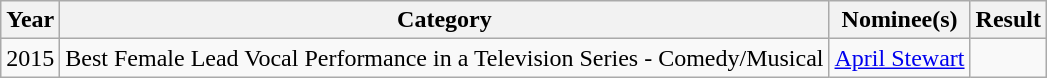<table class="wikitable">
<tr>
<th>Year</th>
<th>Category</th>
<th>Nominee(s)</th>
<th>Result</th>
</tr>
<tr>
<td>2015</td>
<td>Best Female Lead Vocal Performance in a Television Series - Comedy/Musical</td>
<td><a href='#'>April Stewart</a></td>
<td></td>
</tr>
</table>
